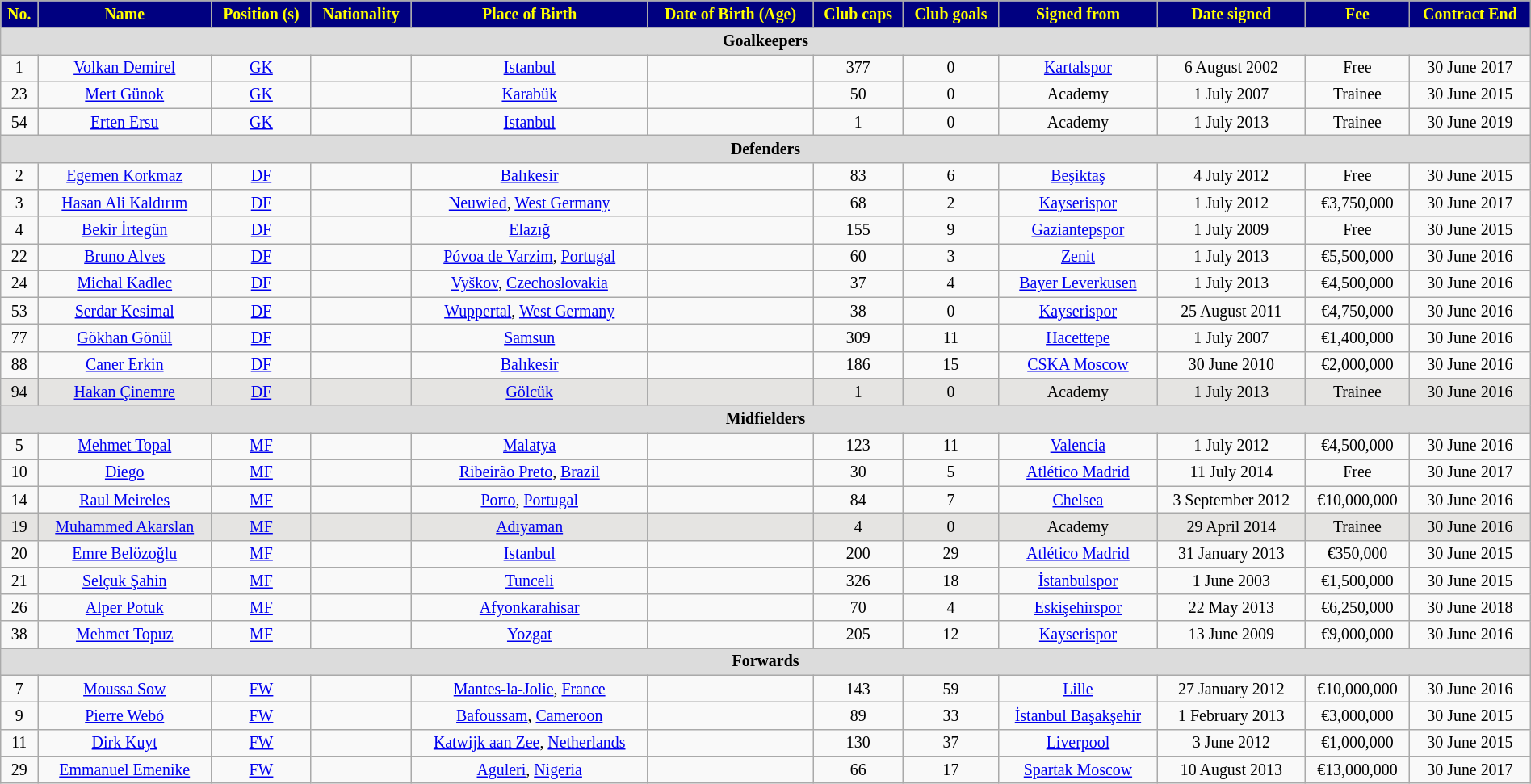<table class="wikitable" style="text-align:center; font-size:83%; width:100%;">
<tr>
<th style="background:navy; color:yellow; text-align:center;">No.</th>
<th style="background:navy; color:yellow; text-align:center;">Name</th>
<th style="background:navy; color:yellow; text-align:center;">Position (s)</th>
<th style="background:navy; color:yellow; text-align:center;">Nationality</th>
<th style="background:navy; color:yellow; text-align:center;">Place of Birth</th>
<th style="background:navy; color:yellow; text-align:center;">Date of Birth (Age)</th>
<th style="background:navy; color:yellow; text-align:center;">Club caps</th>
<th style="background:navy; color:yellow; text-align:center;">Club goals</th>
<th style="background:navy; color:yellow; text-align:center;">Signed from</th>
<th style="background:navy; color:yellow; text-align:center;">Date signed</th>
<th style="background:navy; color:yellow; text-align:center;">Fee</th>
<th style="background:navy; color:yellow; text-align:center;">Contract End</th>
</tr>
<tr>
<th colspan="19" style="background:#dcdcdc; text-align:center;">Goalkeepers</th>
</tr>
<tr>
<td>1</td>
<td><a href='#'>Volkan Demirel</a></td>
<td><a href='#'>GK</a></td>
<td></td>
<td><a href='#'>Istanbul</a></td>
<td></td>
<td>377</td>
<td>0</td>
<td><a href='#'>Kartalspor</a></td>
<td>6 August 2002</td>
<td>Free</td>
<td>30 June 2017</td>
</tr>
<tr>
<td>23</td>
<td><a href='#'>Mert Günok</a></td>
<td><a href='#'>GK</a></td>
<td></td>
<td><a href='#'>Karabük</a></td>
<td></td>
<td>50</td>
<td>0</td>
<td>Academy</td>
<td>1 July 2007</td>
<td>Trainee</td>
<td>30 June 2015</td>
</tr>
<tr>
<td>54</td>
<td><a href='#'>Erten Ersu</a></td>
<td><a href='#'>GK</a></td>
<td></td>
<td><a href='#'>Istanbul</a></td>
<td></td>
<td>1</td>
<td>0</td>
<td>Academy</td>
<td>1 July 2013</td>
<td>Trainee</td>
<td>30 June 2019</td>
</tr>
<tr>
<th colspan="19" style="background:#dcdcdc; text-align:center;">Defenders</th>
</tr>
<tr>
<td>2</td>
<td><a href='#'>Egemen Korkmaz</a></td>
<td><a href='#'>DF</a></td>
<td></td>
<td><a href='#'>Balıkesir</a></td>
<td></td>
<td>83</td>
<td>6</td>
<td><a href='#'>Beşiktaş</a></td>
<td>4 July 2012</td>
<td>Free</td>
<td>30 June 2015</td>
</tr>
<tr>
<td>3</td>
<td><a href='#'>Hasan Ali Kaldırım</a></td>
<td><a href='#'>DF</a></td>
<td></td>
<td><a href='#'>Neuwied</a>, <a href='#'>West Germany</a></td>
<td></td>
<td>68</td>
<td>2</td>
<td><a href='#'>Kayserispor</a></td>
<td>1 July 2012</td>
<td>€3,750,000</td>
<td>30 June 2017</td>
</tr>
<tr>
<td>4</td>
<td><a href='#'>Bekir İrtegün</a></td>
<td><a href='#'>DF</a></td>
<td></td>
<td><a href='#'>Elazığ</a></td>
<td></td>
<td>155</td>
<td>9</td>
<td><a href='#'>Gaziantepspor</a></td>
<td>1 July 2009</td>
<td>Free</td>
<td>30 June 2015</td>
</tr>
<tr>
<td>22</td>
<td><a href='#'>Bruno Alves</a></td>
<td><a href='#'>DF</a></td>
<td></td>
<td><a href='#'>Póvoa de Varzim</a>, <a href='#'>Portugal</a></td>
<td></td>
<td>60</td>
<td>3</td>
<td> <a href='#'>Zenit</a></td>
<td>1 July 2013</td>
<td>€5,500,000</td>
<td>30 June 2016</td>
</tr>
<tr>
<td>24</td>
<td><a href='#'>Michal Kadlec</a></td>
<td><a href='#'>DF</a></td>
<td></td>
<td><a href='#'>Vyškov</a>, <a href='#'>Czechoslovakia</a></td>
<td></td>
<td>37</td>
<td>4</td>
<td> <a href='#'>Bayer Leverkusen</a></td>
<td>1 July 2013</td>
<td>€4,500,000</td>
<td>30 June 2016</td>
</tr>
<tr>
<td>53</td>
<td><a href='#'>Serdar Kesimal</a></td>
<td><a href='#'>DF</a></td>
<td></td>
<td><a href='#'>Wuppertal</a>, <a href='#'>West Germany</a></td>
<td></td>
<td>38</td>
<td>0</td>
<td><a href='#'>Kayserispor</a></td>
<td>25 August 2011</td>
<td>€4,750,000</td>
<td>30 June 2016</td>
</tr>
<tr>
<td>77</td>
<td><a href='#'>Gökhan Gönül</a></td>
<td><a href='#'>DF</a></td>
<td></td>
<td><a href='#'>Samsun</a></td>
<td></td>
<td>309</td>
<td>11</td>
<td><a href='#'>Hacettepe</a></td>
<td>1 July 2007</td>
<td>€1,400,000</td>
<td>30 June 2016</td>
</tr>
<tr>
<td>88</td>
<td><a href='#'>Caner Erkin</a></td>
<td><a href='#'>DF</a></td>
<td></td>
<td><a href='#'>Balıkesir</a></td>
<td></td>
<td>186</td>
<td>15</td>
<td> <a href='#'>CSKA Moscow</a></td>
<td>30 June 2010</td>
<td>€2,000,000</td>
<td>30 June 2016</td>
</tr>
<tr bgcolor=#E5E4E2>
<td>94</td>
<td><a href='#'>Hakan Çinemre</a></td>
<td><a href='#'>DF</a></td>
<td></td>
<td><a href='#'>Gölcük</a></td>
<td></td>
<td>1</td>
<td>0</td>
<td>Academy</td>
<td>1 July 2013</td>
<td>Trainee</td>
<td>30 June 2016</td>
</tr>
<tr>
<th colspan="19" style="background:#dcdcdc; text-align:center;">Midfielders</th>
</tr>
<tr>
<td>5</td>
<td><a href='#'>Mehmet Topal</a></td>
<td><a href='#'>MF</a></td>
<td></td>
<td><a href='#'>Malatya</a></td>
<td></td>
<td>123</td>
<td>11</td>
<td> <a href='#'>Valencia</a></td>
<td>1 July 2012</td>
<td>€4,500,000</td>
<td>30 June 2016</td>
</tr>
<tr>
<td>10</td>
<td><a href='#'>Diego</a></td>
<td><a href='#'>MF</a></td>
<td></td>
<td><a href='#'>Ribeirão Preto</a>, <a href='#'>Brazil</a></td>
<td></td>
<td>30</td>
<td>5</td>
<td> <a href='#'>Atlético Madrid</a></td>
<td>11 July 2014</td>
<td>Free</td>
<td>30 June 2017</td>
</tr>
<tr>
<td>14</td>
<td><a href='#'>Raul Meireles</a></td>
<td><a href='#'>MF</a></td>
<td></td>
<td><a href='#'>Porto</a>, <a href='#'>Portugal</a></td>
<td></td>
<td>84</td>
<td>7</td>
<td> <a href='#'>Chelsea</a></td>
<td>3 September 2012</td>
<td>€10,000,000</td>
<td>30 June 2016</td>
</tr>
<tr bgcolor=#E5E4E2>
<td>19</td>
<td><a href='#'>Muhammed Akarslan</a></td>
<td><a href='#'>MF</a></td>
<td></td>
<td><a href='#'>Adıyaman</a></td>
<td></td>
<td>4</td>
<td>0</td>
<td>Academy</td>
<td>29 April 2014</td>
<td>Trainee</td>
<td>30 June 2016</td>
</tr>
<tr>
<td>20</td>
<td><a href='#'>Emre Belözoğlu</a></td>
<td><a href='#'>MF</a></td>
<td></td>
<td><a href='#'>Istanbul</a></td>
<td></td>
<td>200</td>
<td>29</td>
<td> <a href='#'>Atlético Madrid</a></td>
<td>31 January 2013</td>
<td>€350,000</td>
<td>30 June 2015</td>
</tr>
<tr>
<td>21</td>
<td><a href='#'>Selçuk Şahin</a></td>
<td><a href='#'>MF</a></td>
<td></td>
<td><a href='#'>Tunceli</a></td>
<td></td>
<td>326</td>
<td>18</td>
<td><a href='#'>İstanbulspor</a></td>
<td>1 June 2003</td>
<td>€1,500,000</td>
<td>30 June 2015</td>
</tr>
<tr>
<td>26</td>
<td><a href='#'>Alper Potuk</a></td>
<td><a href='#'>MF</a></td>
<td></td>
<td><a href='#'>Afyonkarahisar</a></td>
<td></td>
<td>70</td>
<td>4</td>
<td><a href='#'>Eskişehirspor</a></td>
<td>22 May 2013</td>
<td>€6,250,000</td>
<td>30 June 2018</td>
</tr>
<tr>
<td>38</td>
<td><a href='#'>Mehmet Topuz</a></td>
<td><a href='#'>MF</a></td>
<td></td>
<td><a href='#'>Yozgat</a></td>
<td></td>
<td>205</td>
<td>12</td>
<td><a href='#'>Kayserispor</a></td>
<td>13 June 2009</td>
<td>€9,000,000</td>
<td>30 June 2016</td>
</tr>
<tr>
<th colspan="19" style="background:#dcdcdc; text-align:center;">Forwards</th>
</tr>
<tr>
<td>7</td>
<td><a href='#'>Moussa Sow</a></td>
<td><a href='#'>FW</a></td>
<td></td>
<td><a href='#'>Mantes-la-Jolie</a>, <a href='#'>France</a></td>
<td></td>
<td>143</td>
<td>59</td>
<td> <a href='#'>Lille</a></td>
<td>27 January 2012</td>
<td>€10,000,000</td>
<td>30 June 2016</td>
</tr>
<tr>
<td>9</td>
<td><a href='#'>Pierre Webó</a></td>
<td><a href='#'>FW</a></td>
<td></td>
<td><a href='#'>Bafoussam</a>, <a href='#'>Cameroon</a></td>
<td></td>
<td>89</td>
<td>33</td>
<td><a href='#'>İstanbul Başakşehir</a></td>
<td>1 February 2013</td>
<td>€3,000,000</td>
<td>30 June 2015</td>
</tr>
<tr>
<td>11</td>
<td><a href='#'>Dirk Kuyt</a></td>
<td><a href='#'>FW</a></td>
<td></td>
<td><a href='#'>Katwijk aan Zee</a>, <a href='#'>Netherlands</a></td>
<td></td>
<td>130</td>
<td>37</td>
<td> <a href='#'>Liverpool</a></td>
<td>3 June 2012</td>
<td>€1,000,000</td>
<td>30 June 2015</td>
</tr>
<tr>
<td>29</td>
<td><a href='#'>Emmanuel Emenike</a></td>
<td><a href='#'>FW</a></td>
<td></td>
<td><a href='#'>Aguleri</a>, <a href='#'>Nigeria</a></td>
<td></td>
<td>66</td>
<td>17</td>
<td> <a href='#'>Spartak Moscow</a></td>
<td>10 August 2013</td>
<td>€13,000,000</td>
<td>30 June 2017</td>
</tr>
</table>
